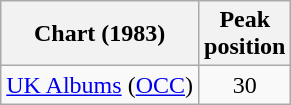<table class="wikitable sortable" style=margin-right:1em;margin-bottom:0;>
<tr>
<th scope="col">Chart (1983)</th>
<th scope="col">Peak<br>position</th>
</tr>
<tr>
<td><a href='#'>UK Albums</a> (<a href='#'>OCC</a>)</td>
<td style="text-align:center;">30</td>
</tr>
</table>
